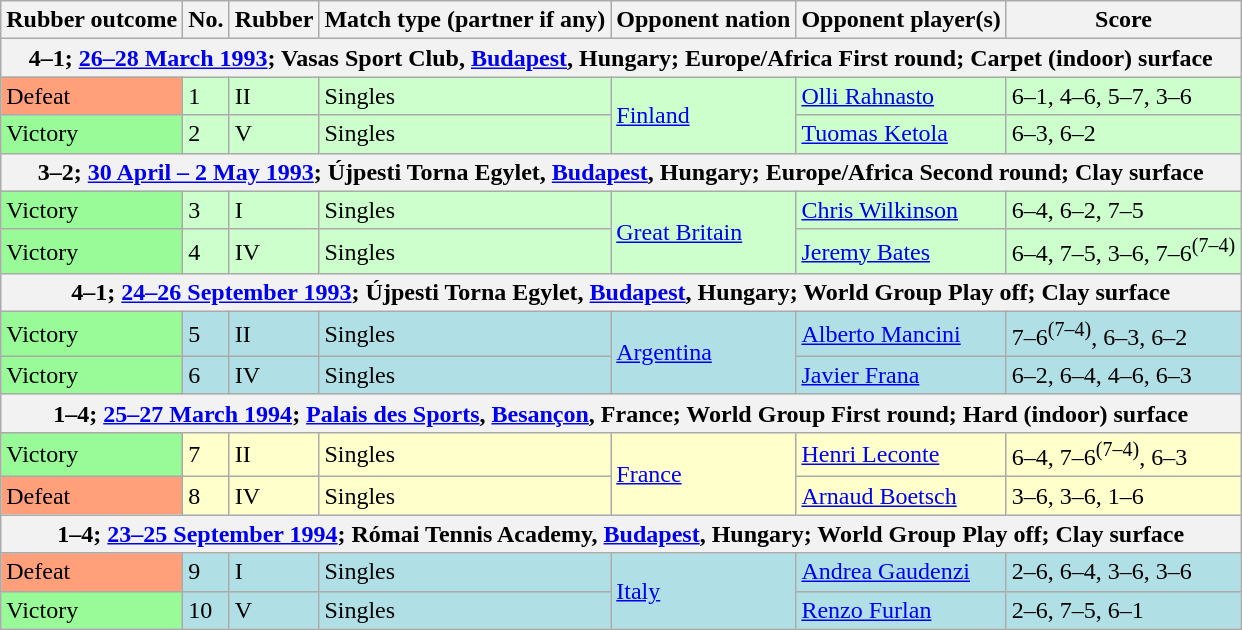<table class=wikitable>
<tr>
<th>Rubber outcome</th>
<th>No.</th>
<th>Rubber</th>
<th>Match type (partner if any)</th>
<th>Opponent nation</th>
<th>Opponent player(s)</th>
<th>Score</th>
</tr>
<tr>
<th colspan=7>4–1; <a href='#'>26–28 March 1993</a>; Vasas Sport Club, <a href='#'>Budapest</a>, Hungary; Europe/Africa First round; Carpet (indoor) surface</th>
</tr>
<tr bgcolor=#CCFFCC>
<td bgcolor=FFA07A>Defeat</td>
<td>1</td>
<td>II</td>
<td>Singles</td>
<td rowspan=2> <a href='#'>Finland</a></td>
<td><a href='#'>Olli Rahnasto</a></td>
<td>6–1, 4–6, 5–7, 3–6</td>
</tr>
<tr bgcolor=#CCFFCC>
<td bgcolor=98FB98>Victory</td>
<td>2</td>
<td>V</td>
<td>Singles</td>
<td><a href='#'>Tuomas Ketola</a></td>
<td>6–3, 6–2</td>
</tr>
<tr>
<th colspan=7>3–2; <a href='#'>30 April – 2 May 1993</a>; Újpesti Torna Egylet, <a href='#'>Budapest</a>, Hungary; Europe/Africa Second round; Clay surface</th>
</tr>
<tr bgcolor=#CCFFCC>
<td bgcolor=98FB98>Victory</td>
<td>3</td>
<td>I</td>
<td>Singles</td>
<td rowspan=2> <a href='#'>Great Britain</a></td>
<td><a href='#'>Chris Wilkinson</a></td>
<td>6–4, 6–2, 7–5</td>
</tr>
<tr bgcolor=#CCFFCC>
<td bgcolor=98FB98>Victory</td>
<td>4</td>
<td>IV</td>
<td>Singles</td>
<td><a href='#'>Jeremy Bates</a></td>
<td>6–4, 7–5, 3–6, 7–6<sup>(7–4)</sup></td>
</tr>
<tr>
<th colspan=7>4–1; <a href='#'>24–26 September 1993</a>; Újpesti Torna Egylet, <a href='#'>Budapest</a>, Hungary; World Group Play off; Clay surface</th>
</tr>
<tr bgcolor=#B0E0E6>
<td bgcolor=98FB98>Victory</td>
<td>5</td>
<td>II</td>
<td>Singles</td>
<td rowspan=2> <a href='#'>Argentina</a></td>
<td><a href='#'>Alberto Mancini</a></td>
<td>7–6<sup>(7–4)</sup>, 6–3, 6–2</td>
</tr>
<tr bgcolor=#B0E0E6>
<td bgcolor=98FB98>Victory</td>
<td>6</td>
<td>IV</td>
<td>Singles</td>
<td><a href='#'>Javier Frana</a></td>
<td>6–2, 6–4, 4–6, 6–3</td>
</tr>
<tr>
<th colspan=7>1–4; <a href='#'>25–27 March 1994</a>; <a href='#'>Palais des Sports</a>, <a href='#'>Besançon</a>, France; World Group First round; Hard (indoor) surface</th>
</tr>
<tr bgcolor=#FFFFCC>
<td bgcolor=98FB98>Victory</td>
<td>7</td>
<td>II</td>
<td>Singles</td>
<td rowspan=2> <a href='#'>France</a></td>
<td><a href='#'>Henri Leconte</a></td>
<td>6–4, 7–6<sup>(7–4)</sup>, 6–3</td>
</tr>
<tr bgcolor=#FFFFCC>
<td bgcolor=FFA07A>Defeat</td>
<td>8</td>
<td>IV</td>
<td>Singles</td>
<td><a href='#'>Arnaud Boetsch</a></td>
<td>3–6, 3–6, 1–6</td>
</tr>
<tr>
<th colspan=7>1–4; <a href='#'>23–25 September 1994</a>; Római Tennis Academy, <a href='#'>Budapest</a>, Hungary; World Group Play off; Clay surface</th>
</tr>
<tr bgcolor=#B0E0E6>
<td bgcolor=FFA07A>Defeat</td>
<td>9</td>
<td>I</td>
<td>Singles</td>
<td rowspan=2> <a href='#'>Italy</a></td>
<td><a href='#'>Andrea Gaudenzi</a></td>
<td>2–6, 6–4, 3–6, 3–6</td>
</tr>
<tr bgcolor=#B0E0E6>
<td bgcolor=98FB98>Victory</td>
<td>10</td>
<td>V</td>
<td>Singles</td>
<td><a href='#'>Renzo Furlan</a></td>
<td>2–6, 7–5, 6–1</td>
</tr>
</table>
